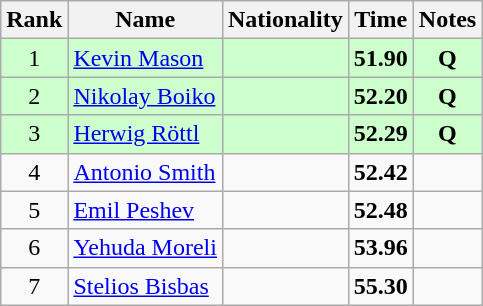<table class="wikitable sortable" style="text-align:center">
<tr>
<th>Rank</th>
<th>Name</th>
<th>Nationality</th>
<th>Time</th>
<th>Notes</th>
</tr>
<tr bgcolor=ccffcc>
<td>1</td>
<td align=left><a href='#'>Kevin Mason</a></td>
<td align=left></td>
<td><strong>51.90</strong></td>
<td><strong>Q</strong></td>
</tr>
<tr bgcolor=ccffcc>
<td>2</td>
<td align=left><a href='#'>Nikolay Boiko</a></td>
<td align=left></td>
<td><strong>52.20</strong></td>
<td><strong>Q</strong></td>
</tr>
<tr bgcolor=ccffcc>
<td>3</td>
<td align=left><a href='#'>Herwig Röttl</a></td>
<td align=left></td>
<td><strong>52.29</strong></td>
<td><strong>Q</strong></td>
</tr>
<tr>
<td>4</td>
<td align=left><a href='#'>Antonio Smith</a></td>
<td align=left></td>
<td><strong>52.42</strong></td>
<td></td>
</tr>
<tr>
<td>5</td>
<td align=left><a href='#'>Emil Peshev</a></td>
<td align=left></td>
<td><strong>52.48</strong></td>
<td></td>
</tr>
<tr>
<td>6</td>
<td align=left><a href='#'>Yehuda Moreli</a></td>
<td align=left></td>
<td><strong>53.96</strong></td>
<td></td>
</tr>
<tr>
<td>7</td>
<td align=left><a href='#'>Stelios Bisbas</a></td>
<td align=left></td>
<td><strong>55.30</strong></td>
<td></td>
</tr>
</table>
